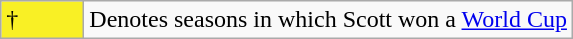<table class="wikitable">
<tr>
<td style="background:#f9f025; width:3em;">†</td>
<td>Denotes seasons in which Scott won a <a href='#'>World Cup</a></td>
</tr>
</table>
